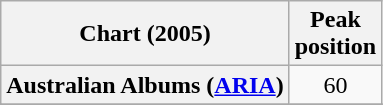<table class="wikitable sortable plainrowheaders">
<tr>
<th scope="col">Chart (2005)</th>
<th scope="col">Peak<br>position</th>
</tr>
<tr>
<th scope="row">Australian Albums (<a href='#'>ARIA</a>)</th>
<td style="text-align:center;">60</td>
</tr>
<tr>
</tr>
<tr>
</tr>
<tr>
</tr>
<tr>
</tr>
<tr>
</tr>
<tr>
</tr>
</table>
